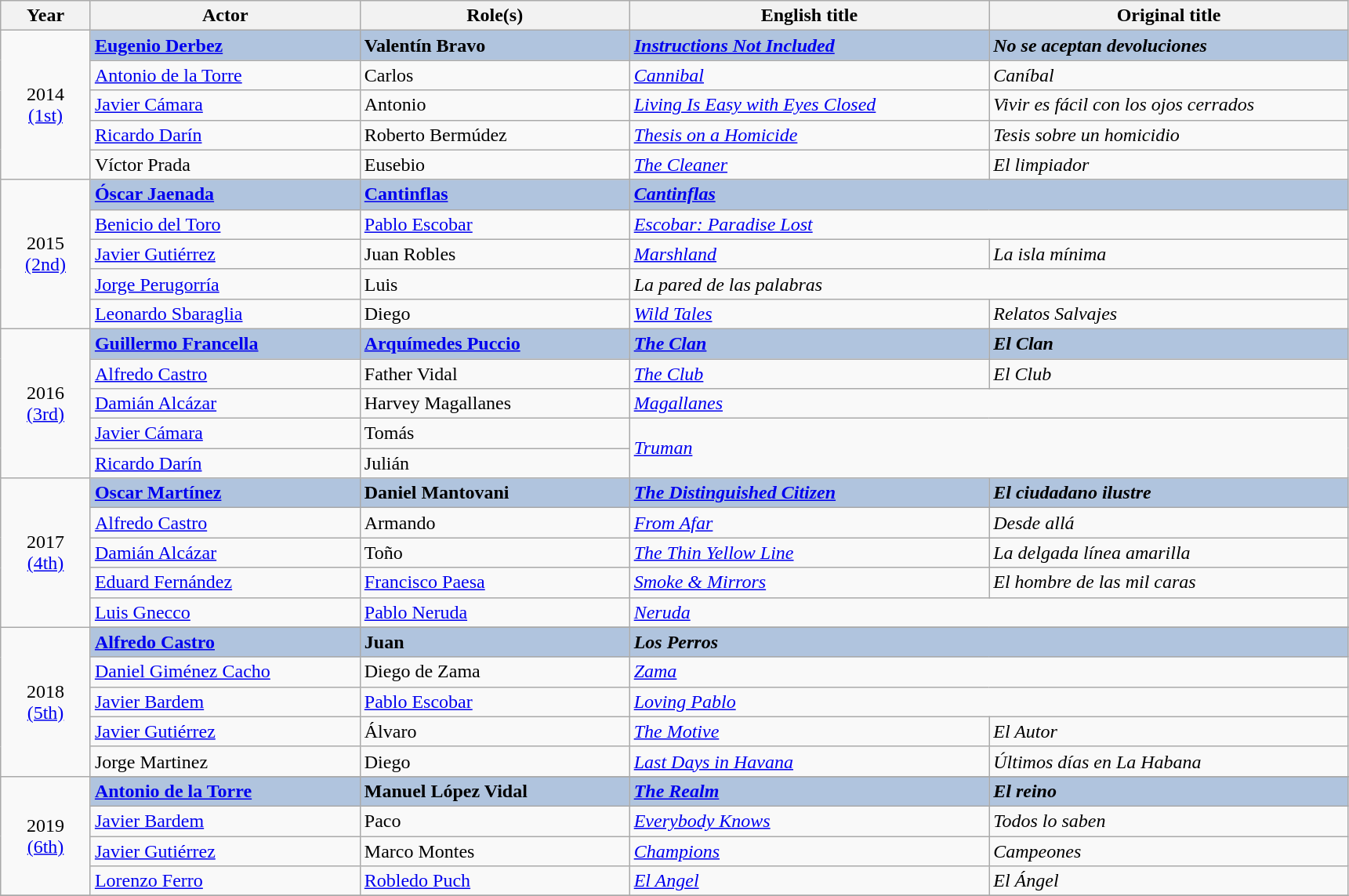<table class="wikitable sortable" style="text-align:left;">
<tr>
<th scope="col" style="width:5%;">Year</th>
<th scope="col" style="width:15%;">Actor</th>
<th scope="col" style="width:15%;">Role(s)</th>
<th scope="col" style="width:20%;">English title</th>
<th scope="col" style="width:20%;">Original title</th>
</tr>
<tr>
<td rowspan="5" style="text-align:center;">2014<br><a href='#'>(1st)</a><br></td>
<td style="background:#B0C4DE;"> <strong><a href='#'>Eugenio Derbez</a></strong></td>
<td style="background:#B0C4DE;"><strong>Valentín Bravo</strong></td>
<td style="background:#B0C4DE;"><strong><em><a href='#'>Instructions Not Included</a></em></strong></td>
<td style="background:#B0C4DE;"><strong><em>No se aceptan devoluciones</em></strong></td>
</tr>
<tr>
<td> <a href='#'>Antonio de la Torre</a></td>
<td>Carlos</td>
<td><em><a href='#'>Cannibal</a></em></td>
<td><em>Caníbal</em></td>
</tr>
<tr>
<td> <a href='#'>Javier Cámara</a></td>
<td>Antonio</td>
<td><em><a href='#'>Living Is Easy with Eyes Closed</a></em></td>
<td><em>Vivir es fácil con los ojos cerrados</em></td>
</tr>
<tr>
<td> <a href='#'>Ricardo Darín</a></td>
<td>Roberto Bermúdez</td>
<td><em><a href='#'>Thesis on a Homicide</a></em></td>
<td><em>Tesis sobre un homicidio</em></td>
</tr>
<tr>
<td> Víctor Prada</td>
<td>Eusebio</td>
<td><em><a href='#'>The Cleaner</a></em></td>
<td><em>El limpiador</em></td>
</tr>
<tr>
<td rowspan="5" style="text-align:center;">2015<br><a href='#'>(2nd)</a><br></td>
<td style="background:#B0C4DE;"> <strong><a href='#'>Óscar Jaenada</a></strong></td>
<td style="background:#B0C4DE;"><strong><a href='#'>Cantinflas</a></strong></td>
<td colspan="2" style="background:#B0C4DE;"><strong><em><a href='#'>Cantinflas</a></em></strong></td>
</tr>
<tr>
<td> <a href='#'>Benicio del Toro</a></td>
<td><a href='#'>Pablo Escobar</a></td>
<td colspan="2"><em><a href='#'>Escobar: Paradise Lost</a></em></td>
</tr>
<tr>
<td> <a href='#'>Javier Gutiérrez</a></td>
<td>Juan Robles</td>
<td><em><a href='#'>Marshland</a></em></td>
<td><em>La isla mínima</em></td>
</tr>
<tr>
<td> <a href='#'>Jorge Perugorría</a></td>
<td>Luis</td>
<td colspan="2"><em>La pared de las palabras</em></td>
</tr>
<tr>
<td> <a href='#'>Leonardo Sbaraglia</a></td>
<td>Diego</td>
<td><em><a href='#'>Wild Tales</a></em></td>
<td><em>Relatos Salvajes</em></td>
</tr>
<tr>
<td rowspan="5" style="text-align:center;">2016<br><a href='#'>(3rd)</a><br></td>
<td style="background:#B0C4DE;"> <strong><a href='#'>Guillermo Francella</a></strong></td>
<td style="background:#B0C4DE;"><strong><a href='#'>Arquímedes Puccio</a></strong></td>
<td style="background:#B0C4DE;"><strong><em><a href='#'>The Clan</a></em></strong></td>
<td style="background:#B0C4DE;"><strong><em>El Clan</em></strong></td>
</tr>
<tr>
<td> <a href='#'>Alfredo Castro</a></td>
<td>Father Vidal</td>
<td><em><a href='#'>The Club</a></em></td>
<td><em>El Club</em></td>
</tr>
<tr>
<td> <a href='#'>Damián Alcázar</a></td>
<td>Harvey Magallanes</td>
<td colspan="2"><em><a href='#'>Magallanes</a></em></td>
</tr>
<tr>
<td> <a href='#'>Javier Cámara</a></td>
<td>Tomás</td>
<td rowspan="2" colspan="2"><em><a href='#'>Truman</a></em></td>
</tr>
<tr>
<td> <a href='#'>Ricardo Darín</a></td>
<td>Julián</td>
</tr>
<tr>
<td rowspan="5" style="text-align:center;">2017<br><a href='#'>(4th)</a><br></td>
<td style="background:#B0C4DE;"> <strong><a href='#'>Oscar Martínez</a></strong></td>
<td style="background:#B0C4DE;"><strong>Daniel Mantovani</strong></td>
<td style="background:#B0C4DE;"><strong><em><a href='#'>The Distinguished Citizen</a></em></strong></td>
<td style="background:#B0C4DE;"><strong><em>El ciudadano ilustre</em></strong></td>
</tr>
<tr>
<td> <a href='#'>Alfredo Castro</a></td>
<td>Armando</td>
<td><em><a href='#'>From Afar</a></em></td>
<td><em>Desde allá</em></td>
</tr>
<tr>
<td> <a href='#'>Damián Alcázar</a></td>
<td>Toño</td>
<td><em><a href='#'>The Thin Yellow Line</a></em></td>
<td><em>La delgada línea amarilla</em></td>
</tr>
<tr>
<td> <a href='#'>Eduard Fernández</a></td>
<td><a href='#'>Francisco Paesa</a></td>
<td><em><a href='#'>Smoke & Mirrors</a></em></td>
<td><em>El hombre de las mil caras</em></td>
</tr>
<tr>
<td> <a href='#'>Luis Gnecco</a></td>
<td><a href='#'>Pablo Neruda</a></td>
<td colspan="2"><em><a href='#'>Neruda</a></em></td>
</tr>
<tr>
<td rowspan="6" style="text-align:center;">2018<br><a href='#'>(5th)</a></td>
</tr>
<tr>
<td style="background:#B0C4DE;"> <strong><a href='#'>Alfredo Castro</a></strong></td>
<td style="background:#B0C4DE;"><strong>Juan</strong></td>
<td colspan="2" style="background:#B0C4DE;"><strong><em>Los Perros</em></strong></td>
</tr>
<tr>
<td> <a href='#'>Daniel Giménez Cacho</a></td>
<td>Diego de Zama</td>
<td colspan="2"><em><a href='#'>Zama</a></em></td>
</tr>
<tr>
<td> <a href='#'>Javier Bardem</a></td>
<td><a href='#'>Pablo Escobar</a></td>
<td colspan="2"><em><a href='#'>Loving Pablo</a></em></td>
</tr>
<tr>
<td> <a href='#'>Javier Gutiérrez</a></td>
<td>Álvaro</td>
<td><em><a href='#'>The Motive</a></em></td>
<td><em>El Autor</em></td>
</tr>
<tr>
<td> Jorge Martinez</td>
<td>Diego</td>
<td><em><a href='#'>Last Days in Havana</a></em></td>
<td><em>Últimos días en La Habana</em></td>
</tr>
<tr>
<td rowspan="5" style="text-align:center;">2019<br><a href='#'>(6th)</a><br></td>
</tr>
<tr>
<td style="background:#B0C4DE;"> <strong><a href='#'>Antonio de la Torre</a></strong></td>
<td style="background:#B0C4DE;"><strong>Manuel López Vidal</strong></td>
<td style="background:#B0C4DE;"><strong><em><a href='#'>The Realm</a></em></strong></td>
<td style="background:#B0C4DE;"><strong><em>El reino</em></strong></td>
</tr>
<tr>
<td> <a href='#'>Javier Bardem</a></td>
<td>Paco</td>
<td><em><a href='#'>Everybody Knows</a></em></td>
<td><em>Todos lo saben</em></td>
</tr>
<tr>
<td> <a href='#'>Javier Gutiérrez</a></td>
<td>Marco Montes</td>
<td><em><a href='#'>Champions</a></em></td>
<td><em>Campeones</em></td>
</tr>
<tr>
<td> <a href='#'>Lorenzo Ferro</a></td>
<td><a href='#'>Robledo Puch</a></td>
<td><em><a href='#'>El Angel</a></em></td>
<td><em>El Ángel</em></td>
</tr>
<tr>
</tr>
</table>
